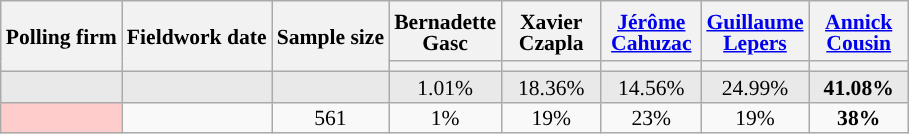<table class="wikitable sortable" style="text-align:center;font-size:90%;line-height:14px">
<tr style="height:40px;">
<th rowspan="2">Polling firm</th>
<th rowspan="2">Fieldwork date</th>
<th rowspan="2">Sample size</th>
<th class="unsortable" style="width:60px">Bernadette Gasc<br></th>
<th class="unsortable" style="width:60px">Xavier Czapla<br></th>
<th class="unsortable" style="width:60px"><a href='#'>Jérôme Cahuzac</a><br></th>
<th class="unsortable" style="width:60px"><a href='#'>Guillaume Lepers</a><br></th>
<th class="unsortable" style="width:60px"><a href='#'>Annick Cousin</a><br></th>
</tr>
<tr>
<th style="background:"></th>
<th style="background:"></th>
<th style="background:"></th>
<th style="background:"></th>
<th style="background:"></th>
</tr>
<tr style="background:#E9E9E9">
<td></td>
<td></td>
<td></td>
<td>1.01%</td>
<td>18.36%</td>
<td>14.56%</td>
<td>24.99%</td>
<td style="background-color:#"><strong>41.08%</strong></td>
</tr>
<tr>
<td style="background:#FFCCCC"></td>
<td></td>
<td>561</td>
<td>1%</td>
<td>19%</td>
<td>23%</td>
<td>19%</td>
<td style="background-color:#"><strong>38%</strong></td>
</tr>
</table>
